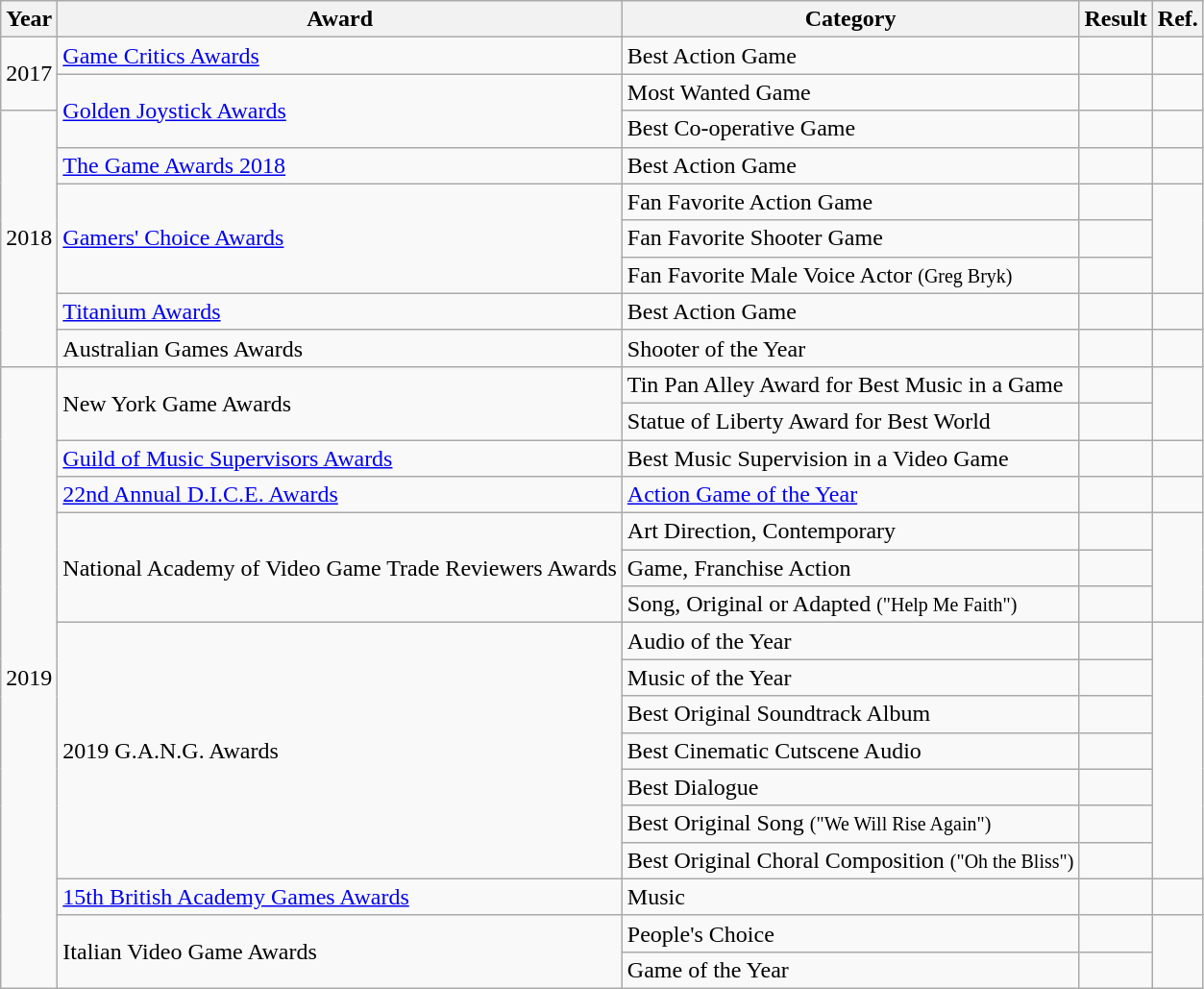<table class="wikitable sortable">
<tr>
<th>Year</th>
<th>Award</th>
<th>Category</th>
<th>Result</th>
<th>Ref.</th>
</tr>
<tr>
<td style="text-align:center;" rowspan="2">2017</td>
<td rowspan="1"><a href='#'>Game Critics Awards</a></td>
<td>Best Action Game</td>
<td></td>
<td rowspan="1" style="text-align:center;"></td>
</tr>
<tr>
<td rowspan="2"><a href='#'>Golden Joystick Awards</a></td>
<td>Most Wanted Game</td>
<td></td>
<td rowspan="1" style="text-align:center;"></td>
</tr>
<tr>
<td style="text-align:center;" rowspan="7">2018</td>
<td>Best Co-operative Game</td>
<td></td>
<td rowspan="1" style="text-align:center;"><br></td>
</tr>
<tr>
<td rowspan="1"><a href='#'>The Game Awards 2018</a></td>
<td>Best Action Game</td>
<td></td>
<td rowspan="1" style="text-align:center;"><br></td>
</tr>
<tr>
<td rowspan="3"><a href='#'>Gamers' Choice Awards</a></td>
<td>Fan Favorite Action Game</td>
<td></td>
<td rowspan="3" style="text-align:center;"></td>
</tr>
<tr>
<td>Fan Favorite Shooter Game</td>
<td></td>
</tr>
<tr>
<td>Fan Favorite Male Voice Actor <small>(Greg Bryk)</small></td>
<td></td>
</tr>
<tr>
<td rowspan="1"><a href='#'>Titanium Awards</a></td>
<td>Best Action Game</td>
<td></td>
<td rowspan="1" style="text-align:center;"></td>
</tr>
<tr>
<td rowspan="1">Australian Games Awards</td>
<td>Shooter of the Year</td>
<td></td>
<td rowspan="1" style="text-align:center;"></td>
</tr>
<tr>
<td style="text-align:center;" rowspan="17">2019</td>
<td rowspan="2">New York Game Awards</td>
<td>Tin Pan Alley Award for Best Music in a Game</td>
<td></td>
<td rowspan="2" style="text-align:center;"></td>
</tr>
<tr>
<td>Statue of Liberty Award for Best World</td>
<td></td>
</tr>
<tr>
<td rowspan="1"><a href='#'>Guild of Music Supervisors Awards</a></td>
<td>Best Music Supervision in a Video Game</td>
<td></td>
<td rowspan="1" style="text-align:center;"></td>
</tr>
<tr>
<td rowspan="1"><a href='#'>22nd Annual D.I.C.E. Awards</a></td>
<td><a href='#'>Action Game of the Year</a></td>
<td></td>
<td rowspan="1" style="text-align:center;"></td>
</tr>
<tr>
<td rowspan="3">National Academy of Video Game Trade Reviewers Awards</td>
<td>Art Direction, Contemporary</td>
<td></td>
<td rowspan="3" style="text-align:center;"></td>
</tr>
<tr>
<td>Game, Franchise Action</td>
<td></td>
</tr>
<tr>
<td>Song, Original or Adapted <small>("Help Me Faith")</small></td>
<td></td>
</tr>
<tr>
<td rowspan="7">2019 G.A.N.G. Awards</td>
<td>Audio of the Year</td>
<td></td>
<td rowspan="7" style="text-align:center;"></td>
</tr>
<tr>
<td>Music of the Year</td>
<td></td>
</tr>
<tr>
<td>Best Original Soundtrack Album</td>
<td></td>
</tr>
<tr>
<td>Best Cinematic Cutscene Audio</td>
<td></td>
</tr>
<tr>
<td>Best Dialogue</td>
<td></td>
</tr>
<tr>
<td>Best Original Song <small>("We Will Rise Again")</small></td>
<td></td>
</tr>
<tr>
<td>Best Original Choral Composition <small>("Oh the Bliss")</small></td>
<td></td>
</tr>
<tr>
<td rowspan="1"><a href='#'>15th British Academy Games Awards</a></td>
<td>Music</td>
<td></td>
<td rowspan="1" style="text-align:center;"></td>
</tr>
<tr>
<td rowspan="2">Italian Video Game Awards</td>
<td>People's Choice</td>
<td></td>
<td rowspan="2" style="text-align:center;"></td>
</tr>
<tr>
<td>Game of the Year</td>
<td></td>
</tr>
</table>
